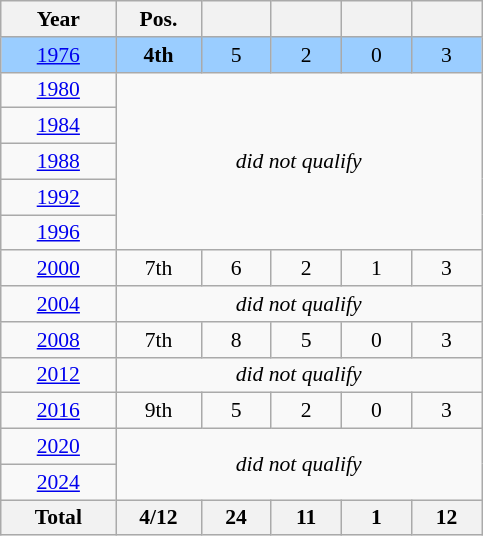<table class="wikitable" style="text-align: center;font-size:90%;">
<tr>
<th width=70>Year</th>
<th width=50>Pos.</th>
<th width=40></th>
<th width=40></th>
<th width=40></th>
<th width=40></th>
</tr>
<tr style="background:#9acdff;">
<td> <a href='#'>1976</a></td>
<td><strong>4th</strong></td>
<td>5</td>
<td>2</td>
<td>0</td>
<td>3</td>
</tr>
<tr>
<td> <a href='#'>1980</a></td>
<td rowspan=5 colspan=5><em>did not qualify</em></td>
</tr>
<tr>
<td> <a href='#'>1984</a></td>
</tr>
<tr>
<td> <a href='#'>1988</a></td>
</tr>
<tr>
<td> <a href='#'>1992</a></td>
</tr>
<tr>
<td> <a href='#'>1996</a></td>
</tr>
<tr>
<td> <a href='#'>2000</a></td>
<td>7th</td>
<td>6</td>
<td>2</td>
<td>1</td>
<td>3</td>
</tr>
<tr>
<td> <a href='#'>2004</a></td>
<td colspan=5><em>did not qualify</em></td>
</tr>
<tr>
<td> <a href='#'>2008</a></td>
<td>7th</td>
<td>8</td>
<td>5</td>
<td>0</td>
<td>3</td>
</tr>
<tr>
<td> <a href='#'>2012</a></td>
<td colspan=5><em>did not qualify</em></td>
</tr>
<tr>
<td> <a href='#'>2016</a></td>
<td>9th</td>
<td>5</td>
<td>2</td>
<td>0</td>
<td>3</td>
</tr>
<tr>
<td> <a href='#'>2020</a></td>
<td colspan=5 rowspan=2><em>did not qualify</em></td>
</tr>
<tr>
<td> <a href='#'>2024</a></td>
</tr>
<tr>
<th>Total</th>
<th>4/12</th>
<th>24</th>
<th>11</th>
<th>1</th>
<th>12</th>
</tr>
</table>
